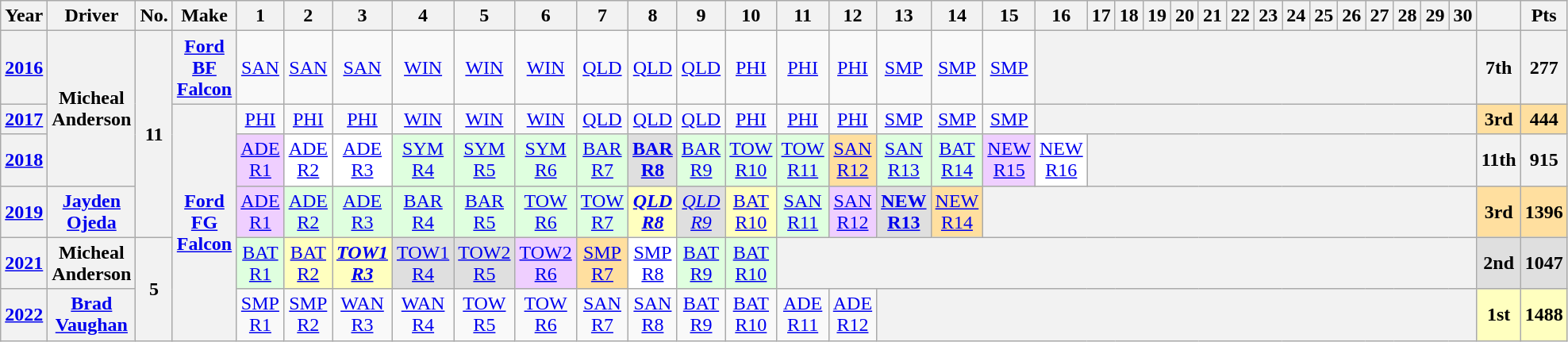<table class="wikitable mw-collapsible mw-collapsed" style="text-align:center; ">
<tr>
<th>Year</th>
<th>Driver</th>
<th>No.</th>
<th>Make</th>
<th>1</th>
<th>2</th>
<th>3</th>
<th>4</th>
<th>5</th>
<th>6</th>
<th>7</th>
<th>8</th>
<th>9</th>
<th>10</th>
<th>11</th>
<th>12</th>
<th>13</th>
<th>14</th>
<th>15</th>
<th>16</th>
<th>17</th>
<th>18</th>
<th>19</th>
<th>20</th>
<th>21</th>
<th>22</th>
<th>23</th>
<th>24</th>
<th>25</th>
<th>26</th>
<th>27</th>
<th>28</th>
<th>29</th>
<th>30</th>
<th></th>
<th>Pts</th>
</tr>
<tr>
<th><a href='#'>2016</a></th>
<th rowspan=3>Micheal Anderson</th>
<th rowspan=4>11</th>
<th><a href='#'>Ford BF Falcon</a></th>
<td style="background: #"><a href='#'>SAN</a></td>
<td style="background: #"><a href='#'>SAN</a></td>
<td style="background: #"><a href='#'>SAN</a></td>
<td style="background: #"><a href='#'>WIN</a></td>
<td style="background: #"><a href='#'>WIN</a></td>
<td style="background: #"><a href='#'>WIN</a></td>
<td style="background: #"><a href='#'>QLD</a></td>
<td style="background: #"><a href='#'>QLD</a></td>
<td style="background: #"><a href='#'>QLD</a></td>
<td style="background: #"><a href='#'>PHI</a></td>
<td style="background: #"><a href='#'>PHI</a></td>
<td style="background: #"><a href='#'>PHI</a></td>
<td style="background: #"><a href='#'>SMP</a></td>
<td style="background: #"><a href='#'>SMP</a></td>
<td style="background: #"><a href='#'>SMP</a></td>
<th colspan=15></th>
<th>7th</th>
<th>277</th>
</tr>
<tr>
<th><a href='#'>2017</a></th>
<th rowspan=5><a href='#'>Ford FG Falcon</a></th>
<td style="background: #"><a href='#'>PHI</a></td>
<td style="background: #"><a href='#'>PHI</a></td>
<td style="background: #"><a href='#'>PHI</a></td>
<td style="background: #"><a href='#'>WIN</a></td>
<td style="background: #"><a href='#'>WIN</a></td>
<td style="background: #"><a href='#'>WIN</a></td>
<td style="background: #"><a href='#'>QLD</a></td>
<td style="background: #"><a href='#'>QLD</a></td>
<td style="background: #"><a href='#'>QLD</a></td>
<td style="background: #"><a href='#'>PHI</a></td>
<td style="background: #"><a href='#'>PHI</a></td>
<td style="background: #"><a href='#'>PHI</a></td>
<td style="background: #"><a href='#'>SMP</a></td>
<td style="background: #"><a href='#'>SMP</a></td>
<td style="background: #"><a href='#'>SMP</a><br></td>
<th colspan=15></th>
<th style="background: #ffdf9f">3rd</th>
<th style="background: #ffdf9f">444</th>
</tr>
<tr>
<th><a href='#'>2018</a></th>
<td style="background: #efcfff"><a href='#'>ADE <br>R1</a><br></td>
<td style="background: #ffffff"><a href='#'>ADE <br>R2</a><br></td>
<td style="background: #ffffff"><a href='#'>ADE <br>R3</a><br></td>
<td style="background: #dfffdf"><a href='#'>SYM <br>R4</a><br></td>
<td style="background: #dfffdf"><a href='#'>SYM <br>R5</a><br></td>
<td style="background: #dfffdf"><a href='#'>SYM <br>R6</a><br></td>
<td style="background: #dfffdf"><a href='#'>BAR <br>R7</a><br></td>
<td style="background: #dfdfdf"><strong><a href='#'>BAR <br>R8</a><br></strong></td>
<td style="background: #dfffdf"><a href='#'>BAR <br>R9</a><br></td>
<td style="background: #dfffdf"><a href='#'>TOW <br>R10</a><br></td>
<td style="background: #dfffdf"><a href='#'>TOW <br>R11</a><br></td>
<td style="background: #ffdf9f"><a href='#'>SAN <br>R12</a><br></td>
<td style="background: #dfffdf"><a href='#'>SAN <br>R13</a><br></td>
<td style="background: #dfffdf"><a href='#'>BAT <br>R14</a><br></td>
<td style="background: #efcfff"><a href='#'>NEW <br>R15</a><br></td>
<td style="background: #ffffff"><a href='#'>NEW <br>R16</a><br></td>
<th colspan=14></th>
<th>11th</th>
<th>915</th>
</tr>
<tr>
<th><a href='#'>2019</a></th>
<th><a href='#'>Jayden Ojeda</a></th>
<td style="background: #efcfff"><a href='#'>ADE <br>R1</a><br></td>
<td style="background: #dfffdf"><a href='#'>ADE <br>R2</a><br></td>
<td style="background: #dfffdf"><a href='#'>ADE <br>R3</a><br></td>
<td style="background: #dfffdf"><a href='#'>BAR<br>R4</a><br></td>
<td style="background: #dfffdf"><a href='#'>BAR<br>R5</a><br></td>
<td style="background: #dfffdf"><a href='#'>TOW<br>R6</a><br></td>
<td style="background: #dfffdf"><a href='#'>TOW<br>R7</a><br></td>
<td style="background: #ffffbf"><strong><em><a href='#'>QLD <br>R8</a><br></em></strong></td>
<td style="background: #dfdfdf"><em><a href='#'>QLD <br>R9</a><br></em></td>
<td style="background: #ffffbf"><a href='#'>BAT<br>R10</a><br></td>
<td style="background: #dfffdf"><a href='#'>SAN<br>R11</a><br></td>
<td style="background: #efcfff"><a href='#'>SAN<br>R12</a><br></td>
<td style="background: #dfdfdf"><strong><a href='#'>NEW<br>R13</a><br></strong></td>
<td style="background: #ffdf9f"><a href='#'>NEW<br>R14</a><br></td>
<th colspan=16></th>
<th style="background: #ffdf9f">3rd</th>
<th style="background: #ffdf9f">1396</th>
</tr>
<tr>
<th><a href='#'>2021</a></th>
<th>Micheal Anderson</th>
<th rowspan=2>5</th>
<td style="background: #dfffdf"><a href='#'>BAT<br>R1</a><br></td>
<td style="background: #ffffbf"><a href='#'>BAT<br>R2</a><br></td>
<td style="background: #ffffbf"><strong><em><a href='#'>TOW1<br>R3</a><br></em></strong></td>
<td style="background: #dfdfdf"><a href='#'>TOW1<br>R4</a><br></td>
<td style="background: #dfdfdf"><a href='#'>TOW2<br>R5</a><br></td>
<td style="background: #efcfff"><a href='#'>TOW2<br>R6</a><br></td>
<td style="background: #ffdf9f"><a href='#'>SMP<br>R7</a><br></td>
<td style="background: #ffffff"><a href='#'>SMP<br>R8</a><br></td>
<td style="background: #dfffdf"><a href='#'>BAT<br>R9</a><br></td>
<td style="background: #dfffdf"><a href='#'>BAT<br>R10</a><br></td>
<th colspan=20></th>
<th style="background: #dfdfdf">2nd</th>
<th style="background: #dfdfdf">1047</th>
</tr>
<tr>
<th><a href='#'>2022</a></th>
<th><a href='#'>Brad Vaughan</a></th>
<td style="background: #"><a href='#'>SMP<br>R1</a><br></td>
<td style="background: #"><a href='#'>SMP<br>R2</a><br></td>
<td style="background: #"><a href='#'>WAN<br>R3</a><br></td>
<td style="background: #"><a href='#'>WAN<br>R4</a><br></td>
<td style="background: #"><a href='#'>TOW<br>R5</a><br></td>
<td style="background: #"><a href='#'>TOW<br>R6</a><br></td>
<td style="background: #"><a href='#'>SAN<br>R7</a><br></td>
<td style="background: #"><a href='#'>SAN<br>R8</a><br></td>
<td style="background: #"><a href='#'>BAT<br>R9</a><br></td>
<td style="background: #"><a href='#'>BAT<br>R10</a><br></td>
<td style="background: #"><a href='#'>ADE<br>R11</a><br></td>
<td style="background: #"><a href='#'>ADE<br>R12</a><br></td>
<th colspan=18></th>
<th style="background: #ffffbf">1st</th>
<th style="background: #ffffbf">1488</th>
</tr>
</table>
